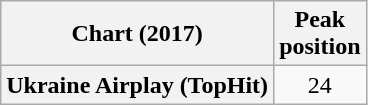<table class="wikitable plainrowheaders" style="text-align:center">
<tr>
<th scope="col">Chart (2017)</th>
<th scope="col">Peak<br>position</th>
</tr>
<tr>
<th scope="row">Ukraine Airplay (TopHit)</th>
<td>24</td>
</tr>
</table>
